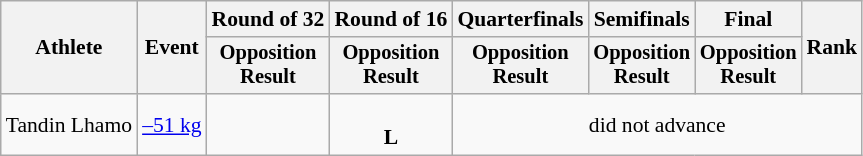<table class=wikitable style=font-size:90%;text-align:center>
<tr>
<th rowspan="2">Athlete</th>
<th rowspan="2">Event</th>
<th>Round of 32</th>
<th>Round of 16</th>
<th>Quarterfinals</th>
<th>Semifinals</th>
<th>Final</th>
<th rowspan=2>Rank</th>
</tr>
<tr style="font-size:95%">
<th>Opposition<br>Result</th>
<th>Opposition<br>Result</th>
<th>Opposition<br>Result</th>
<th>Opposition<br>Result</th>
<th>Opposition<br>Result</th>
</tr>
<tr>
<td align=left>Tandin Lhamo</td>
<td align=left><a href='#'>–51 kg</a></td>
<td></td>
<td><br><strong>L</strong> </td>
<td colspan=4>did not advance</td>
</tr>
</table>
